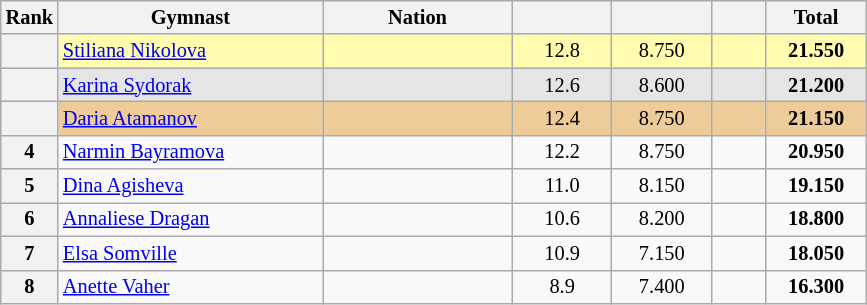<table class="wikitable sortable" style="text-align:center; font-size:85%">
<tr>
<th scope="col" style="width:20px;">Rank</th>
<th ! scope="col" style="width:170px;">Gymnast</th>
<th ! scope="col" style="width:120px;">Nation</th>
<th ! scope="col" style="width:60px;"></th>
<th ! scope="col" style="width:60px;"></th>
<th ! scope="col" style="width:30px;"></th>
<th ! scope="col" style="width:60px;">Total</th>
</tr>
<tr bgcolor=fffcaf>
<th scope=row></th>
<td align=left><a href='#'>Stiliana Nikolova</a></td>
<td style="text-align:left;"></td>
<td>12.8</td>
<td>8.750</td>
<td></td>
<td><strong>21.550</strong></td>
</tr>
<tr bgcolor=e5e5e5>
<th scope=row></th>
<td align=left><a href='#'>Karina Sydorak</a></td>
<td style="text-align:left;"></td>
<td>12.6</td>
<td>8.600</td>
<td></td>
<td><strong>21.200</strong></td>
</tr>
<tr bgcolor=eecc99>
<th scope=row></th>
<td align=left><a href='#'>Daria Atamanov</a></td>
<td style="text-align:left;"></td>
<td>12.4</td>
<td>8.750</td>
<td></td>
<td><strong>21.150</strong></td>
</tr>
<tr>
<th scope=row>4</th>
<td align=left><a href='#'>Narmin Bayramova</a></td>
<td style="text-align:left;"></td>
<td>12.2</td>
<td>8.750</td>
<td></td>
<td><strong>20.950</strong></td>
</tr>
<tr>
<th scope=row>5</th>
<td align=left><a href='#'>Dina Agisheva</a></td>
<td style="text-align:left;"></td>
<td>11.0</td>
<td>8.150</td>
<td></td>
<td><strong>19.150</strong></td>
</tr>
<tr>
<th scope=row>6</th>
<td align=left><a href='#'>Annaliese Dragan</a></td>
<td style="text-align:left;"></td>
<td>10.6</td>
<td>8.200</td>
<td></td>
<td><strong>18.800</strong></td>
</tr>
<tr>
<th scope=row>7</th>
<td align=left><a href='#'>Elsa Somville</a></td>
<td style="text-align:left;"></td>
<td>10.9</td>
<td>7.150</td>
<td></td>
<td><strong>18.050</strong></td>
</tr>
<tr>
<th scope=row>8</th>
<td align=left><a href='#'>Anette Vaher</a></td>
<td style="text-align:left;"></td>
<td>8.9</td>
<td>7.400</td>
<td></td>
<td><strong>16.300</strong></td>
</tr>
</table>
